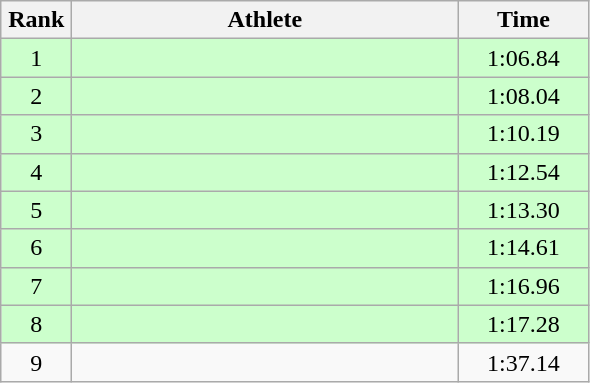<table class=wikitable style="text-align:center">
<tr>
<th width=40>Rank</th>
<th width=250>Athlete</th>
<th width=80>Time</th>
</tr>
<tr bgcolor="ccffcc">
<td>1</td>
<td align=left></td>
<td>1:06.84</td>
</tr>
<tr bgcolor="ccffcc">
<td>2</td>
<td align=left></td>
<td>1:08.04</td>
</tr>
<tr bgcolor="ccffcc">
<td>3</td>
<td align=left></td>
<td>1:10.19</td>
</tr>
<tr bgcolor="ccffcc">
<td>4</td>
<td align=left></td>
<td>1:12.54</td>
</tr>
<tr bgcolor="ccffcc">
<td>5</td>
<td align=left></td>
<td>1:13.30</td>
</tr>
<tr bgcolor="ccffcc">
<td>6</td>
<td align=left></td>
<td>1:14.61</td>
</tr>
<tr bgcolor="ccffcc">
<td>7</td>
<td align=left></td>
<td>1:16.96</td>
</tr>
<tr bgcolor="ccffcc">
<td>8</td>
<td align=left></td>
<td>1:17.28</td>
</tr>
<tr>
<td>9</td>
<td align=left></td>
<td>1:37.14</td>
</tr>
</table>
